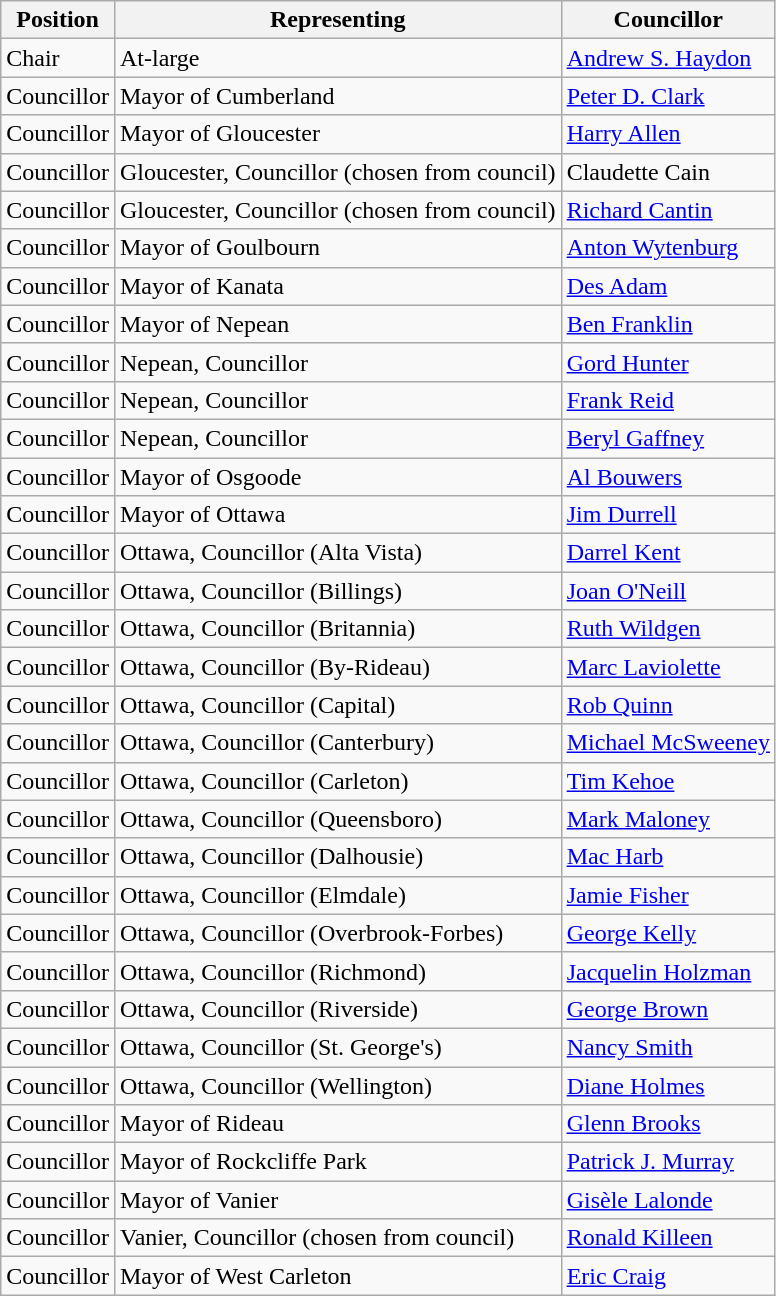<table class="wikitable">
<tr>
<th>Position</th>
<th>Representing</th>
<th>Councillor</th>
</tr>
<tr>
<td>Chair</td>
<td>At-large</td>
<td><a href='#'>Andrew S. Haydon</a></td>
</tr>
<tr>
<td>Councillor</td>
<td>Mayor of Cumberland</td>
<td><a href='#'>Peter D. Clark</a></td>
</tr>
<tr>
<td>Councillor</td>
<td>Mayor of Gloucester</td>
<td><a href='#'>Harry Allen</a></td>
</tr>
<tr>
<td>Councillor</td>
<td>Gloucester, Councillor  (chosen from council)</td>
<td>Claudette Cain</td>
</tr>
<tr>
<td>Councillor</td>
<td>Gloucester, Councillor  (chosen from council)</td>
<td><a href='#'>Richard Cantin</a></td>
</tr>
<tr>
<td>Councillor</td>
<td>Mayor of Goulbourn</td>
<td><a href='#'>Anton Wytenburg</a></td>
</tr>
<tr>
<td>Councillor</td>
<td>Mayor of Kanata</td>
<td><a href='#'>Des Adam</a></td>
</tr>
<tr>
<td>Councillor</td>
<td>Mayor of Nepean</td>
<td><a href='#'>Ben Franklin</a></td>
</tr>
<tr>
<td>Councillor</td>
<td>Nepean, Councillor</td>
<td><a href='#'>Gord Hunter</a></td>
</tr>
<tr>
<td>Councillor</td>
<td>Nepean, Councillor</td>
<td><a href='#'>Frank Reid</a></td>
</tr>
<tr>
<td>Councillor</td>
<td>Nepean, Councillor</td>
<td><a href='#'>Beryl Gaffney</a></td>
</tr>
<tr>
<td>Councillor</td>
<td>Mayor of Osgoode</td>
<td><a href='#'>Al Bouwers</a></td>
</tr>
<tr>
<td>Councillor</td>
<td>Mayor of Ottawa</td>
<td><a href='#'>Jim Durrell</a></td>
</tr>
<tr>
<td>Councillor</td>
<td>Ottawa, Councillor (Alta Vista)</td>
<td><a href='#'>Darrel Kent</a></td>
</tr>
<tr>
<td>Councillor</td>
<td>Ottawa, Councillor (Billings)</td>
<td><a href='#'>Joan O'Neill</a></td>
</tr>
<tr>
<td>Councillor</td>
<td>Ottawa, Councillor (Britannia)</td>
<td><a href='#'>Ruth Wildgen</a></td>
</tr>
<tr>
<td>Councillor</td>
<td>Ottawa, Councillor (By-Rideau)</td>
<td><a href='#'>Marc Laviolette</a></td>
</tr>
<tr>
<td>Councillor</td>
<td>Ottawa, Councillor (Capital)</td>
<td><a href='#'>Rob Quinn</a></td>
</tr>
<tr>
<td>Councillor</td>
<td>Ottawa, Councillor (Canterbury)</td>
<td><a href='#'>Michael McSweeney</a></td>
</tr>
<tr>
<td>Councillor</td>
<td>Ottawa, Councillor (Carleton)</td>
<td><a href='#'>Tim Kehoe</a></td>
</tr>
<tr>
<td>Councillor</td>
<td>Ottawa, Councillor (Queensboro)</td>
<td><a href='#'>Mark Maloney</a></td>
</tr>
<tr>
<td>Councillor</td>
<td>Ottawa, Councillor (Dalhousie)</td>
<td><a href='#'>Mac Harb</a></td>
</tr>
<tr>
<td>Councillor</td>
<td>Ottawa, Councillor (Elmdale)</td>
<td><a href='#'>Jamie Fisher</a></td>
</tr>
<tr>
<td>Councillor</td>
<td>Ottawa, Councillor (Overbrook-Forbes)</td>
<td><a href='#'>George Kelly</a></td>
</tr>
<tr>
<td>Councillor</td>
<td>Ottawa, Councillor (Richmond)</td>
<td><a href='#'>Jacquelin Holzman</a></td>
</tr>
<tr>
<td>Councillor</td>
<td>Ottawa, Councillor (Riverside)</td>
<td><a href='#'>George Brown</a></td>
</tr>
<tr>
<td>Councillor</td>
<td>Ottawa, Councillor (St. George's)</td>
<td><a href='#'>Nancy Smith</a></td>
</tr>
<tr>
<td>Councillor</td>
<td>Ottawa, Councillor (Wellington)</td>
<td><a href='#'>Diane Holmes</a></td>
</tr>
<tr>
<td>Councillor</td>
<td>Mayor of Rideau</td>
<td><a href='#'>Glenn Brooks</a></td>
</tr>
<tr>
<td>Councillor</td>
<td>Mayor of Rockcliffe Park</td>
<td><a href='#'>Patrick J. Murray</a></td>
</tr>
<tr>
<td>Councillor</td>
<td>Mayor of Vanier</td>
<td><a href='#'>Gisèle Lalonde</a></td>
</tr>
<tr>
<td>Councillor</td>
<td>Vanier, Councillor (chosen from council)</td>
<td><a href='#'>Ronald Killeen</a></td>
</tr>
<tr>
<td>Councillor</td>
<td>Mayor of West Carleton</td>
<td><a href='#'>Eric Craig</a></td>
</tr>
</table>
